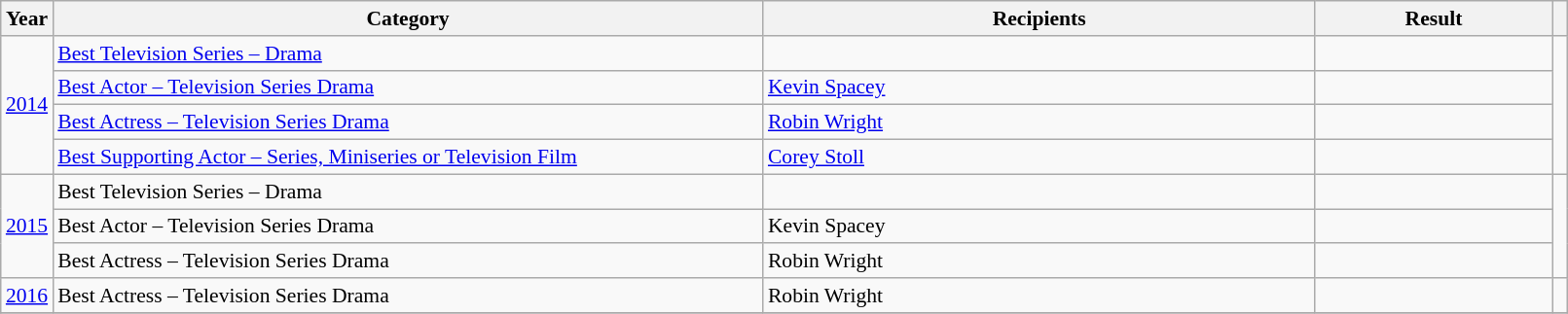<table class="wikitable plainrowheaders" style="font-size: 90%" width=85%>
<tr>
<th scope="col" style="width:2%;">Year</th>
<th scope="col" style="width:45%;">Category</th>
<th scope="col" style="width:35%;">Recipients</th>
<th scope="col" style="width:15%;">Result</th>
<th scope="col" class="unsortable" style="width:1%;"></th>
</tr>
<tr>
<td rowspan=4 style="text-align:center;"><a href='#'>2014</a></td>
<td><a href='#'>Best Television Series – Drama</a></td>
<td></td>
<td></td>
<td rowspan=4 style="text-align:center;"><br></td>
</tr>
<tr>
<td><a href='#'>Best Actor – Television Series Drama</a></td>
<td><a href='#'>Kevin Spacey</a></td>
<td></td>
</tr>
<tr>
<td><a href='#'>Best Actress – Television Series Drama</a></td>
<td><a href='#'>Robin Wright</a></td>
<td></td>
</tr>
<tr>
<td><a href='#'>Best Supporting Actor – Series, Miniseries or Television Film</a></td>
<td><a href='#'>Corey Stoll</a></td>
<td></td>
</tr>
<tr>
<td rowspan=3 style="text-align:center;"><a href='#'>2015</a></td>
<td>Best Television Series – Drama</td>
<td></td>
<td></td>
<td rowspan=3 style="text-align:center;"></td>
</tr>
<tr>
<td>Best Actor – Television Series Drama</td>
<td>Kevin Spacey</td>
<td></td>
</tr>
<tr>
<td>Best Actress – Television Series Drama</td>
<td>Robin Wright</td>
<td></td>
</tr>
<tr>
<td style="text-align:center;"><a href='#'>2016</a></td>
<td>Best Actress – Television Series Drama</td>
<td>Robin Wright</td>
<td></td>
<td style="text-align:center;"></td>
</tr>
<tr>
</tr>
</table>
